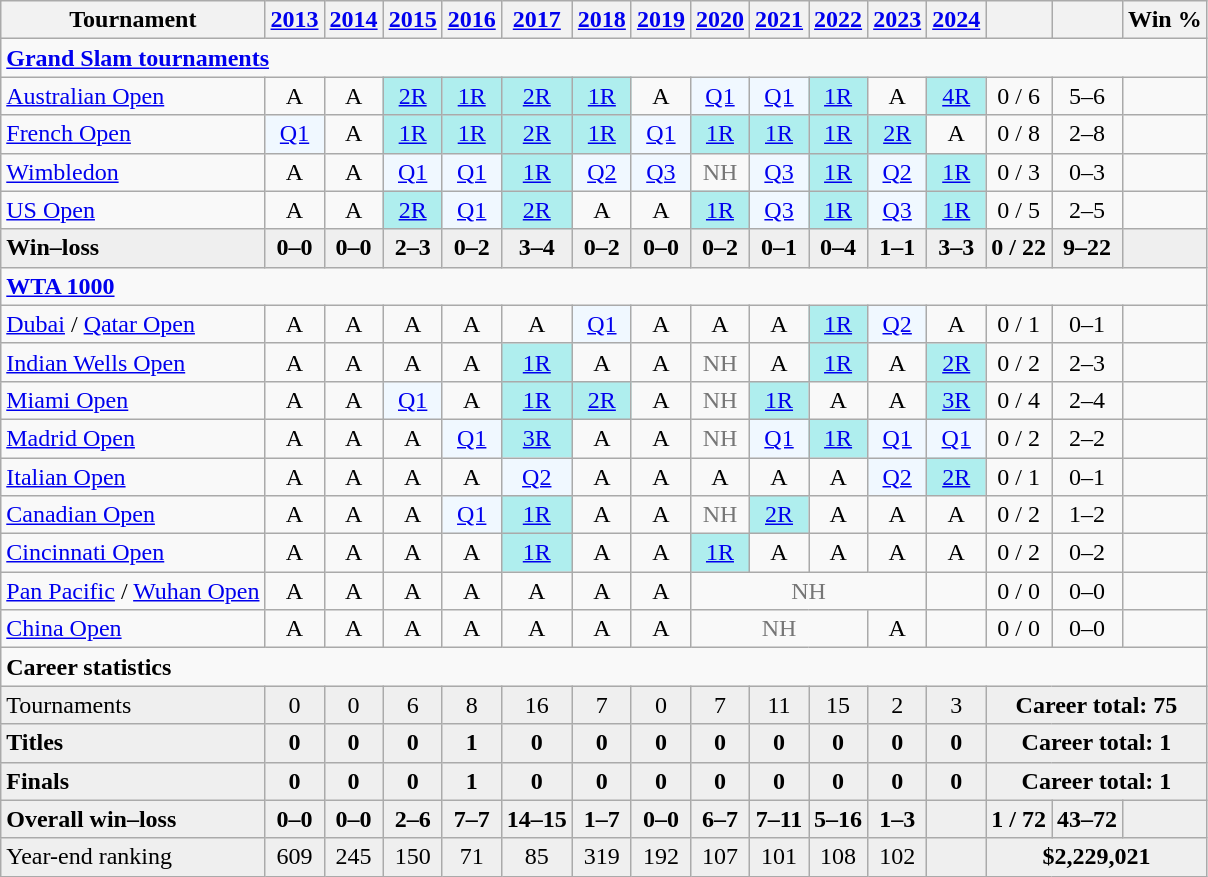<table class="wikitable nowrap" style=text-align:center>
<tr>
<th>Tournament</th>
<th><a href='#'>2013</a></th>
<th><a href='#'>2014</a></th>
<th><a href='#'>2015</a></th>
<th><a href='#'>2016</a></th>
<th><a href='#'>2017</a></th>
<th><a href='#'>2018</a></th>
<th><a href='#'>2019</a></th>
<th><a href='#'>2020</a></th>
<th><a href='#'>2021</a></th>
<th><a href='#'>2022</a></th>
<th><a href='#'>2023</a></th>
<th><a href='#'>2024</a></th>
<th></th>
<th></th>
<th>Win %</th>
</tr>
<tr>
<td colspan="16" align="left"><strong><a href='#'>Grand Slam tournaments</a></strong></td>
</tr>
<tr>
<td align=left><a href='#'>Australian Open</a></td>
<td>A</td>
<td>A</td>
<td bgcolor=afeeee><a href='#'>2R</a></td>
<td bgcolor=afeeee><a href='#'>1R</a></td>
<td bgcolor=afeeee><a href='#'>2R</a></td>
<td bgcolor=afeeee><a href='#'>1R</a></td>
<td>A</td>
<td bgcolor=f0f8ff><a href='#'>Q1</a></td>
<td bgcolor=f0f8ff><a href='#'>Q1</a></td>
<td bgcolor=afeeee><a href='#'>1R</a></td>
<td>A</td>
<td bgcolor=afeeee><a href='#'>4R</a></td>
<td>0 / 6</td>
<td>5–6</td>
<td></td>
</tr>
<tr>
<td align=left><a href='#'>French Open</a></td>
<td bgcolor=f0f8ff><a href='#'>Q1</a></td>
<td>A</td>
<td bgcolor=afeeee><a href='#'>1R</a></td>
<td bgcolor=afeeee><a href='#'>1R</a></td>
<td bgcolor=afeeee><a href='#'>2R</a></td>
<td bgcolor=afeeee><a href='#'>1R</a></td>
<td bgcolor=f0f8ff><a href='#'>Q1</a></td>
<td bgcolor=afeeee><a href='#'>1R</a></td>
<td bgcolor=afeeee><a href='#'>1R</a></td>
<td bgcolor=afeeee><a href='#'>1R</a></td>
<td bgcolor=afeeee><a href='#'>2R</a></td>
<td>A</td>
<td>0 / 8</td>
<td>2–8</td>
<td></td>
</tr>
<tr>
<td align=left><a href='#'>Wimbledon</a></td>
<td>A</td>
<td>A</td>
<td bgcolor=f0f8ff><a href='#'>Q1</a></td>
<td bgcolor=f0f8ff><a href='#'>Q1</a></td>
<td bgcolor=afeeee><a href='#'>1R</a></td>
<td bgcolor=f0f8ff><a href='#'>Q2</a></td>
<td bgcolor=f0f8ff><a href='#'>Q3</a></td>
<td style=color:#767676>NH</td>
<td bgcolor=f0f8ff><a href='#'>Q3</a></td>
<td bgcolor=afeeee><a href='#'>1R</a></td>
<td bgcolor=f0f8ff><a href='#'>Q2</a></td>
<td bgcolor=afeeee><a href='#'>1R</a></td>
<td>0 / 3</td>
<td>0–3</td>
<td></td>
</tr>
<tr>
<td align=left><a href='#'>US Open</a></td>
<td>A</td>
<td>A</td>
<td bgcolor=afeeee><a href='#'>2R</a></td>
<td bgcolor=f0f8ff><a href='#'>Q1</a></td>
<td bgcolor=afeeee><a href='#'>2R</a></td>
<td>A</td>
<td>A</td>
<td bgcolor=afeeee><a href='#'>1R</a></td>
<td bgcolor=f0f8ff><a href='#'>Q3</a></td>
<td bgcolor=afeeee><a href='#'>1R</a></td>
<td bgcolor=f0f8ff><a href='#'>Q3</a></td>
<td bgcolor=afeeee><a href='#'>1R</a></td>
<td>0 / 5</td>
<td>2–5</td>
<td></td>
</tr>
<tr style=background:#efefef;font-weight:bold>
<td align=left>Win–loss</td>
<td>0–0</td>
<td>0–0</td>
<td>2–3</td>
<td>0–2</td>
<td>3–4</td>
<td>0–2</td>
<td>0–0</td>
<td>0–2</td>
<td>0–1</td>
<td>0–4</td>
<td>1–1</td>
<td>3–3</td>
<td>0 / 22</td>
<td>9–22</td>
<td></td>
</tr>
<tr>
<td colspan="16" align="left"><strong><a href='#'>WTA 1000</a></strong></td>
</tr>
<tr>
<td align=left><a href='#'>Dubai</a> / <a href='#'>Qatar Open</a></td>
<td>A</td>
<td>A</td>
<td>A</td>
<td>A</td>
<td>A</td>
<td bgcolor=f0f8ff><a href='#'>Q1</a></td>
<td>A</td>
<td>A</td>
<td>A</td>
<td bgcolor=afeeee><a href='#'>1R</a></td>
<td bgcolor=f0f8ff><a href='#'>Q2</a></td>
<td>A</td>
<td>0 / 1</td>
<td>0–1</td>
<td></td>
</tr>
<tr>
<td align=left><a href='#'>Indian Wells Open</a></td>
<td>A</td>
<td>A</td>
<td>A</td>
<td>A</td>
<td bgcolor=afeeee><a href='#'>1R</a></td>
<td>A</td>
<td>A</td>
<td style=color:#767676>NH</td>
<td>A</td>
<td bgcolor=afeeee><a href='#'>1R</a></td>
<td>A</td>
<td bgcolor=afeeee><a href='#'>2R</a></td>
<td>0 / 2</td>
<td>2–3</td>
<td></td>
</tr>
<tr>
<td align=left><a href='#'>Miami Open</a></td>
<td>A</td>
<td>A</td>
<td bgcolor=f0f8ff><a href='#'>Q1</a></td>
<td>A</td>
<td bgcolor=afeeee><a href='#'>1R</a></td>
<td bgcolor=afeeee><a href='#'>2R</a></td>
<td>A</td>
<td style=color:#767676>NH</td>
<td bgcolor=afeeee><a href='#'>1R</a></td>
<td>A</td>
<td>A</td>
<td bgcolor=afeeee><a href='#'>3R</a></td>
<td>0 / 4</td>
<td>2–4</td>
<td></td>
</tr>
<tr>
<td align=left><a href='#'>Madrid Open</a></td>
<td>A</td>
<td>A</td>
<td>A</td>
<td bgcolor=f0f8ff><a href='#'>Q1</a></td>
<td bgcolor=afeeee><a href='#'>3R</a></td>
<td>A</td>
<td>A</td>
<td style=color:#767676>NH</td>
<td bgcolor=f0f8ff><a href='#'>Q1</a></td>
<td bgcolor=afeeee><a href='#'>1R</a></td>
<td bgcolor=f0f8ff><a href='#'>Q1</a></td>
<td bgcolor=f0f8ff><a href='#'>Q1</a></td>
<td>0 / 2</td>
<td>2–2</td>
<td></td>
</tr>
<tr>
<td align=left><a href='#'>Italian Open</a></td>
<td>A</td>
<td>A</td>
<td>A</td>
<td>A</td>
<td bgcolor=f0f8ff><a href='#'>Q2</a></td>
<td>A</td>
<td>A</td>
<td>A</td>
<td>A</td>
<td>A</td>
<td bgcolor=f0f8ff><a href='#'>Q2</a></td>
<td bgcolor="afeeee"><a href='#'>2R</a></td>
<td>0 / 1</td>
<td>0–1</td>
<td></td>
</tr>
<tr>
<td align=left><a href='#'>Canadian Open</a></td>
<td>A</td>
<td>A</td>
<td>A</td>
<td bgcolor=f0f8ff><a href='#'>Q1</a></td>
<td bgcolor=afeeee><a href='#'>1R</a></td>
<td>A</td>
<td>A</td>
<td style=color:#767676>NH</td>
<td bgcolor=afeeee><a href='#'>2R</a></td>
<td>A</td>
<td>A</td>
<td>A</td>
<td>0 / 2</td>
<td>1–2</td>
<td></td>
</tr>
<tr>
<td align=left><a href='#'>Cincinnati Open</a></td>
<td>A</td>
<td>A</td>
<td>A</td>
<td>A</td>
<td bgcolor=afeeee><a href='#'>1R</a></td>
<td>A</td>
<td>A</td>
<td bgcolor=afeeee><a href='#'>1R</a></td>
<td>A</td>
<td>A</td>
<td>A</td>
<td>A</td>
<td>0 / 2</td>
<td>0–2</td>
<td></td>
</tr>
<tr>
<td align=left><a href='#'>Pan Pacific</a> / <a href='#'>Wuhan Open</a></td>
<td>A</td>
<td>A</td>
<td>A</td>
<td>A</td>
<td>A</td>
<td>A</td>
<td>A</td>
<td colspan="4" style="color:#767676">NH</td>
<td></td>
<td>0 / 0</td>
<td>0–0</td>
<td></td>
</tr>
<tr>
<td align=left><a href='#'>China Open</a></td>
<td>A</td>
<td>A</td>
<td>A</td>
<td>A</td>
<td>A</td>
<td>A</td>
<td>A</td>
<td colspan="3" style="color:#767676">NH</td>
<td>A</td>
<td></td>
<td>0 / 0</td>
<td>0–0</td>
<td></td>
</tr>
<tr>
<td colspan="16" style="text-align:left"><strong>Career statistics</strong></td>
</tr>
<tr style=background:#efefef>
<td align=left>Tournaments</td>
<td>0</td>
<td>0</td>
<td>6</td>
<td>8</td>
<td>16</td>
<td>7</td>
<td>0</td>
<td>7</td>
<td>11</td>
<td>15</td>
<td>2</td>
<td>3</td>
<td colspan="3"><strong>Career total: 75</strong></td>
</tr>
<tr style=background:#efefef;font-weight:bold>
<td align=left>Titles</td>
<td>0</td>
<td>0</td>
<td>0</td>
<td>1</td>
<td>0</td>
<td>0</td>
<td>0</td>
<td>0</td>
<td>0</td>
<td>0</td>
<td>0</td>
<td>0</td>
<td colspan="3">Career total: 1</td>
</tr>
<tr style=background:#efefef;font-weight:bold>
<td align=left>Finals</td>
<td>0</td>
<td>0</td>
<td>0</td>
<td>1</td>
<td>0</td>
<td>0</td>
<td>0</td>
<td>0</td>
<td>0</td>
<td>0</td>
<td>0</td>
<td>0</td>
<td colspan="3">Career total: 1</td>
</tr>
<tr style=background:#efefef;font-weight:bold>
<td align=left>Overall win–loss</td>
<td>0–0</td>
<td>0–0</td>
<td>2–6</td>
<td>7–7</td>
<td>14–15</td>
<td>1–7</td>
<td>0–0</td>
<td>6–7</td>
<td>7–11</td>
<td>5–16</td>
<td>1–3</td>
<td></td>
<td>1 / 72</td>
<td>43–72</td>
<td></td>
</tr>
<tr style=background:#efefef>
<td align=left>Year-end ranking</td>
<td>609</td>
<td>245</td>
<td>150</td>
<td>71</td>
<td>85</td>
<td>319</td>
<td>192</td>
<td>107</td>
<td>101</td>
<td>108</td>
<td>102</td>
<td></td>
<td colspan="3"><strong>$2,229,021</strong></td>
</tr>
</table>
